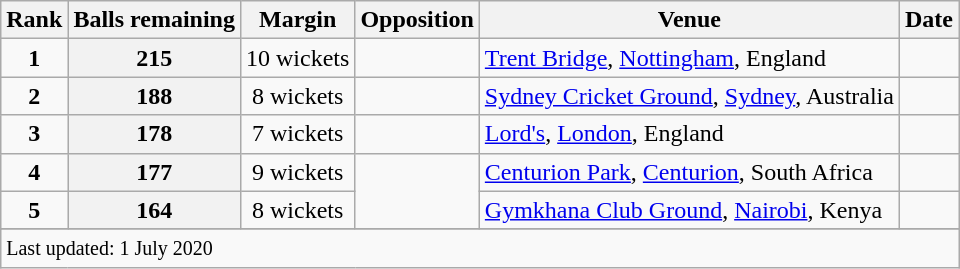<table class="wikitable plainrowheaders sortable">
<tr>
<th scope=col>Rank</th>
<th scope=col>Balls remaining</th>
<th scope=col>Margin</th>
<th scope=col>Opposition</th>
<th scope=col>Venue</th>
<th scope=col>Date</th>
</tr>
<tr>
<td align=center><strong>1</strong></td>
<th scope=row style=text-align:center;>215</th>
<td scope=row style=text-align:center;>10 wickets</td>
<td></td>
<td><a href='#'>Trent Bridge</a>, <a href='#'>Nottingham</a>, England</td>
<td></td>
</tr>
<tr>
<td align=center><strong>2</strong></td>
<th scope=row style=text-align:center;>188</th>
<td scope=row style=text-align:center;>8 wickets</td>
<td></td>
<td><a href='#'>Sydney Cricket Ground</a>, <a href='#'>Sydney</a>, Australia</td>
<td></td>
</tr>
<tr>
<td align=center><strong>3</strong></td>
<th scope=row style=text-align:center;>178</th>
<td scope=row style=text-align:center;>7 wickets</td>
<td></td>
<td><a href='#'>Lord's</a>, <a href='#'>London</a>, England</td>
<td></td>
</tr>
<tr>
<td align=center><strong>4</strong></td>
<th scope=row style=text-align:center;>177</th>
<td scope=row style=text-align:center;>9 wickets</td>
<td rowspan=2></td>
<td><a href='#'>Centurion Park</a>, <a href='#'>Centurion</a>, South Africa</td>
<td></td>
</tr>
<tr>
<td align=center><strong>5</strong></td>
<th scope=row style=text-align:center;>164</th>
<td scope=row style=text-align:center;>8 wickets</td>
<td><a href='#'>Gymkhana Club Ground</a>, <a href='#'>Nairobi</a>, Kenya</td>
<td></td>
</tr>
<tr>
</tr>
<tr class=sortbottom>
<td colspan=6><small>Last updated: 1 July 2020</small></td>
</tr>
</table>
